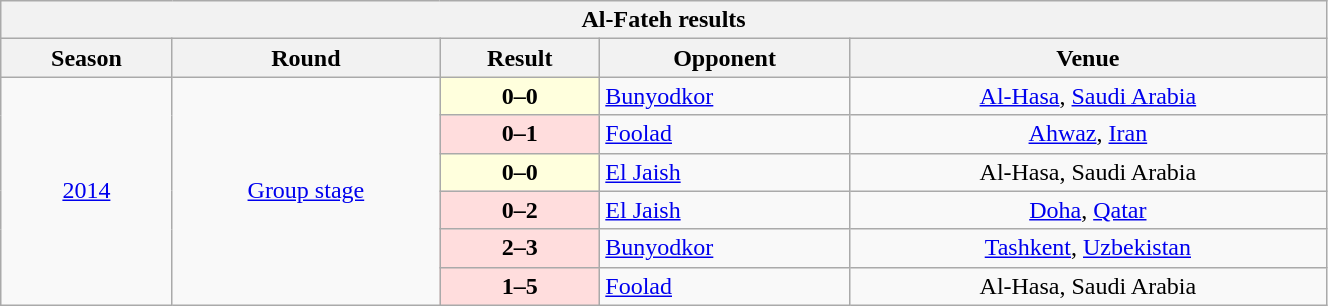<table class="wikitable" style="width:70%;">
<tr>
<th colspan=5>Al-Fateh results</th>
</tr>
<tr>
<th>Season</th>
<th>Round</th>
<th>Result</th>
<th>Opponent</th>
<th>Venue</th>
</tr>
<tr align=center>
<td rowspan=6><a href='#'>2014</a></td>
<td rowspan=6><a href='#'>Group stage</a></td>
<td style="background:#ffd;"><strong>0–0</strong></td>
<td align=left> <a href='#'>Bunyodkor</a></td>
<td><a href='#'>Al-Hasa</a>, <a href='#'>Saudi Arabia</a></td>
</tr>
<tr align=center>
<td style="background:#fdd;"><strong>0–1</strong></td>
<td align=left> <a href='#'>Foolad</a></td>
<td><a href='#'>Ahwaz</a>, <a href='#'>Iran</a></td>
</tr>
<tr align=center>
<td style="background:#ffd;"><strong>0–0</strong></td>
<td align=left> <a href='#'>El Jaish</a></td>
<td>Al-Hasa, Saudi Arabia</td>
</tr>
<tr align=center>
<td style="background:#fdd;"><strong>0–2</strong></td>
<td align=left> <a href='#'>El Jaish</a></td>
<td><a href='#'>Doha</a>, <a href='#'>Qatar</a></td>
</tr>
<tr align=center>
<td style="background:#fdd;"><strong>2–3</strong></td>
<td align=left> <a href='#'>Bunyodkor</a></td>
<td><a href='#'>Tashkent</a>, <a href='#'>Uzbekistan</a></td>
</tr>
<tr align=center>
<td style="background:#fdd;"><strong>1–5</strong></td>
<td align=left> <a href='#'>Foolad</a></td>
<td>Al-Hasa, Saudi Arabia</td>
</tr>
</table>
